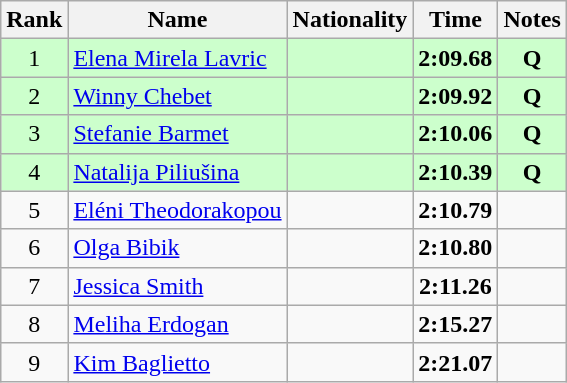<table class="wikitable sortable" style="text-align:center">
<tr>
<th>Rank</th>
<th>Name</th>
<th>Nationality</th>
<th>Time</th>
<th>Notes</th>
</tr>
<tr bgcolor=ccffcc>
<td>1</td>
<td align=left><a href='#'>Elena Mirela Lavric</a></td>
<td align=left></td>
<td><strong>2:09.68</strong></td>
<td><strong>Q</strong></td>
</tr>
<tr bgcolor=ccffcc>
<td>2</td>
<td align=left><a href='#'>Winny Chebet</a></td>
<td align=left></td>
<td><strong>2:09.92</strong></td>
<td><strong>Q</strong></td>
</tr>
<tr bgcolor=ccffcc>
<td>3</td>
<td align=left><a href='#'>Stefanie Barmet</a></td>
<td align=left></td>
<td><strong>2:10.06</strong></td>
<td><strong>Q</strong></td>
</tr>
<tr bgcolor=ccffcc>
<td>4</td>
<td align=left><a href='#'>Natalija Piliušina</a></td>
<td align=left></td>
<td><strong>2:10.39</strong></td>
<td><strong>Q</strong></td>
</tr>
<tr>
<td>5</td>
<td align=left><a href='#'>Eléni Theodorakopou</a></td>
<td align=left></td>
<td><strong>2:10.79</strong></td>
<td></td>
</tr>
<tr>
<td>6</td>
<td align=left><a href='#'>Olga Bibik</a></td>
<td align=left></td>
<td><strong>2:10.80</strong></td>
<td></td>
</tr>
<tr>
<td>7</td>
<td align=left><a href='#'>Jessica Smith</a></td>
<td align=left></td>
<td><strong>2:11.26</strong></td>
<td></td>
</tr>
<tr>
<td>8</td>
<td align=left><a href='#'>Meliha Erdogan</a></td>
<td align=left></td>
<td><strong>2:15.27</strong></td>
<td></td>
</tr>
<tr>
<td>9</td>
<td align=left><a href='#'>Kim Baglietto</a></td>
<td align=left></td>
<td><strong>2:21.07</strong></td>
<td></td>
</tr>
</table>
